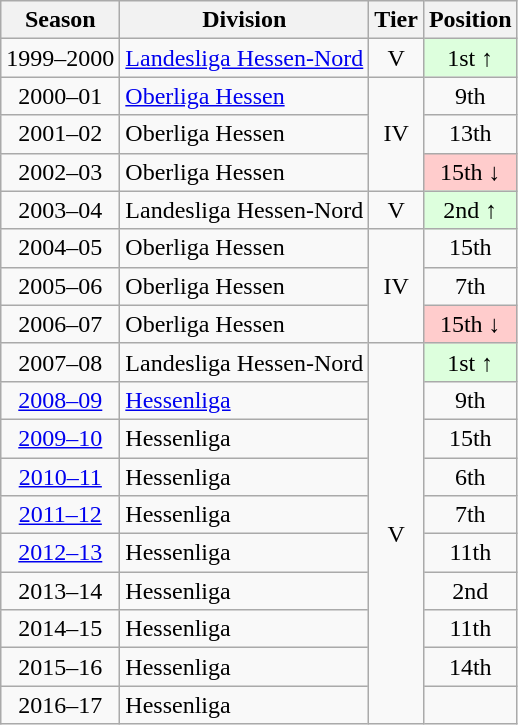<table class="wikitable">
<tr>
<th>Season</th>
<th>Division</th>
<th>Tier</th>
<th>Position</th>
</tr>
<tr align="center">
<td>1999–2000</td>
<td align="left"><a href='#'>Landesliga Hessen-Nord</a></td>
<td>V</td>
<td style="background:#ddffdd">1st ↑</td>
</tr>
<tr align="center">
<td>2000–01</td>
<td align="left"><a href='#'>Oberliga Hessen</a></td>
<td rowspan=3>IV</td>
<td>9th</td>
</tr>
<tr align="center">
<td>2001–02</td>
<td align="left">Oberliga Hessen</td>
<td>13th</td>
</tr>
<tr align="center">
<td>2002–03</td>
<td align="left">Oberliga Hessen</td>
<td style="background:#ffcccc">15th ↓</td>
</tr>
<tr align="center">
<td>2003–04</td>
<td align="left">Landesliga Hessen-Nord</td>
<td>V</td>
<td style="background:#ddffdd">2nd ↑</td>
</tr>
<tr align="center">
<td>2004–05</td>
<td align="left">Oberliga Hessen</td>
<td rowspan=3>IV</td>
<td>15th</td>
</tr>
<tr align="center">
<td>2005–06</td>
<td align="left">Oberliga Hessen</td>
<td>7th</td>
</tr>
<tr align="center">
<td>2006–07</td>
<td align="left">Oberliga Hessen</td>
<td style="background:#ffcccc">15th ↓</td>
</tr>
<tr align="center">
<td>2007–08</td>
<td align="left">Landesliga Hessen-Nord</td>
<td rowspan=10>V</td>
<td style="background:#ddffdd">1st ↑</td>
</tr>
<tr align="center">
<td><a href='#'>2008–09</a></td>
<td align="left"><a href='#'>Hessenliga</a></td>
<td>9th</td>
</tr>
<tr align="center">
<td><a href='#'>2009–10</a></td>
<td align="left">Hessenliga</td>
<td>15th</td>
</tr>
<tr align="center">
<td><a href='#'>2010–11</a></td>
<td align="left">Hessenliga</td>
<td>6th</td>
</tr>
<tr align="center">
<td><a href='#'>2011–12</a></td>
<td align="left">Hessenliga</td>
<td>7th</td>
</tr>
<tr align="center">
<td><a href='#'>2012–13</a></td>
<td align="left">Hessenliga</td>
<td>11th</td>
</tr>
<tr align="center">
<td>2013–14</td>
<td align="left">Hessenliga</td>
<td>2nd</td>
</tr>
<tr align="center">
<td>2014–15</td>
<td align="left">Hessenliga</td>
<td>11th</td>
</tr>
<tr align="center">
<td>2015–16</td>
<td align="left">Hessenliga</td>
<td>14th</td>
</tr>
<tr align="center">
<td>2016–17</td>
<td align="left">Hessenliga</td>
<td></td>
</tr>
</table>
